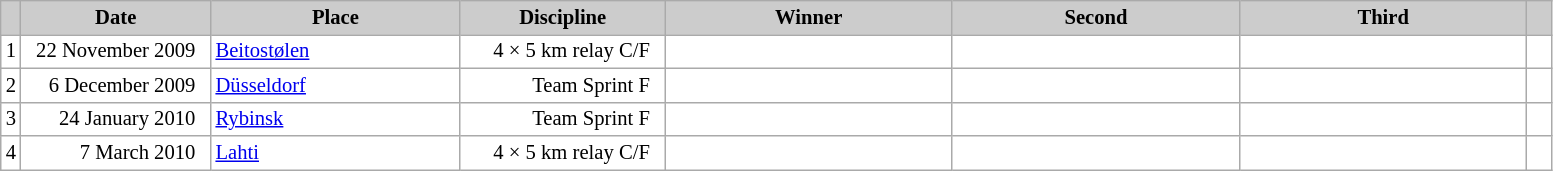<table class="wikitable plainrowheaders" style="background:#fff; font-size:86%; line-height:16px; border:grey solid 1px; border-collapse:collapse;">
<tr style="background:#ccc; text-align:center;">
<th scope="col" style="background:#ccc; width=20 px;"></th>
<th scope="col" style="background:#ccc; width:120px;">Date</th>
<th scope="col" style="background:#ccc; width:160px;">Place</th>
<th scope="col" style="background:#ccc; width:130px;">Discipline</th>
<th scope="col" style="background:#ccc; width:185px;">Winner</th>
<th scope="col" style="background:#ccc; width:185px;">Second</th>
<th scope="col" style="background:#ccc; width:185px;">Third</th>
<th scope="col" style="background:#ccc; width:10px;"></th>
</tr>
<tr>
<td align=center>1</td>
<td align=right>22 November 2009  </td>
<td> <a href='#'>Beitostølen</a></td>
<td align=right>4 × 5 km relay C/F  </td>
<td></td>
<td></td>
<td></td>
<td></td>
</tr>
<tr>
<td align=center>2</td>
<td align=right>6 December 2009  </td>
<td> <a href='#'>Düsseldorf</a></td>
<td align=right>Team Sprint F  </td>
<td></td>
<td></td>
<td></td>
<td></td>
</tr>
<tr>
<td align=center>3</td>
<td align=right>24 January 2010  </td>
<td> <a href='#'>Rybinsk</a></td>
<td align=right>Team Sprint F  </td>
<td></td>
<td></td>
<td></td>
<td></td>
</tr>
<tr>
<td align=center>4</td>
<td align=right>7 March 2010  </td>
<td> <a href='#'>Lahti</a></td>
<td align=right>4 × 5 km relay C/F  </td>
<td></td>
<td></td>
<td></td>
<td></td>
</tr>
</table>
